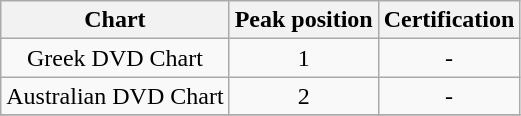<table class="wikitable">
<tr>
<th align="left">Chart</th>
<th align="left">Peak position</th>
<th align="left">Certification</th>
</tr>
<tr>
<td align="center">Greek DVD Chart</td>
<td align="center">1</td>
<td align="center">-</td>
</tr>
<tr>
<td align="center">Australian DVD Chart</td>
<td align="center">2 </td>
<td align="center">-</td>
</tr>
<tr>
</tr>
</table>
